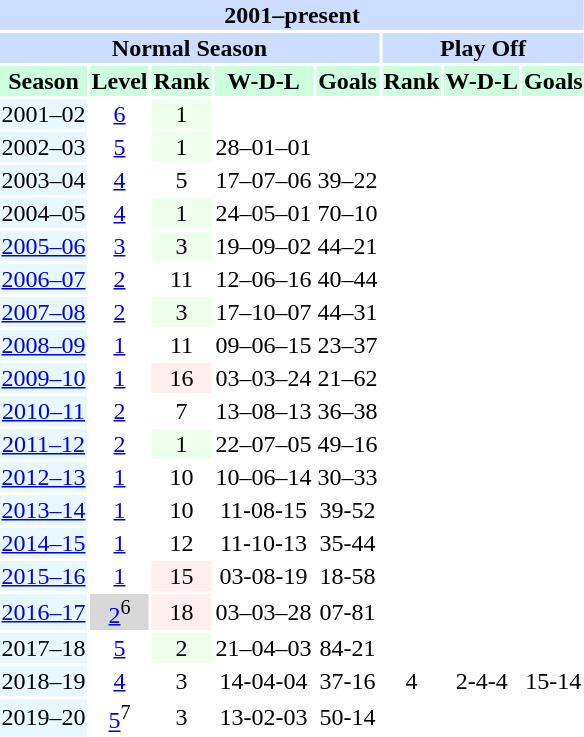<table style="text-align:center; font-size:100%">
<tr bgcolor=#ccddff>
<td colspan=8><strong>2001–present</strong></td>
</tr>
<tr bgcolor=#ccddff>
<td colspan=5><strong>Normal Season</strong></td>
<td colspan=3><strong>Play Off</strong></td>
</tr>
<tr bgcolor=#ccffdd>
<td><strong>Season</strong></td>
<td><strong>Level</strong></td>
<td><strong>Rank</strong></td>
<td><strong>W-D-L</strong></td>
<td><strong>Goals</strong></td>
<td><strong>Rank</strong></td>
<td><strong>W-D-L</strong></td>
<td><strong>Goals</strong></td>
</tr>
<tr>
<td bgcolor=#e8f8ff>2001–02</td>
<td><a href='#'>6</a></td>
<td bgcolor=#eeffee>1</td>
<td></td>
<td></td>
</tr>
<tr>
<td bgcolor=#e8f8ff>2002–03</td>
<td><a href='#'>5</a></td>
<td bgcolor=#eeffee>1</td>
<td>28–01–01</td>
<td></td>
</tr>
<tr>
<td bgcolor=#e8f8ff>2003–04</td>
<td><a href='#'>4</a></td>
<td>5</td>
<td>17–07–06</td>
<td>39–22</td>
</tr>
<tr>
<td bgcolor=#e8f8ff>2004–05</td>
<td><a href='#'>4</a></td>
<td bgcolor=#eeffee>1</td>
<td>24–05–01</td>
<td>70–10</td>
</tr>
<tr>
<td bgcolor=#e8f8ff><a href='#'>2005–06</a></td>
<td><a href='#'>3</a></td>
<td bgcolor=#eeffee>3</td>
<td>19–09–02</td>
<td>44–21</td>
</tr>
<tr>
<td bgcolor=#e8f8ff><a href='#'>2006–07</a></td>
<td><a href='#'>2</a></td>
<td>11</td>
<td>12–06–16</td>
<td>40–44</td>
</tr>
<tr>
<td bgcolor=#e8f8ff><a href='#'>2007–08</a></td>
<td><a href='#'>2</a></td>
<td bgcolor=#eeffee>3</td>
<td>17–10–07</td>
<td>44–31</td>
</tr>
<tr>
<td bgcolor=#e8f8ff><a href='#'>2008–09</a></td>
<td><a href='#'>1</a></td>
<td>11</td>
<td>09–06–15</td>
<td>23–37</td>
</tr>
<tr>
<td bgcolor=#e8f8ff><a href='#'>2009–10</a></td>
<td><a href='#'>1</a></td>
<td bgcolor=#ffeeee>16</td>
<td>03–03–24</td>
<td>21–62</td>
</tr>
<tr>
<td bgcolor=#e8f8ff><a href='#'>2010–11</a></td>
<td><a href='#'>2</a></td>
<td>7</td>
<td>13–08–13</td>
<td>36–38</td>
</tr>
<tr>
<td bgcolor=#e8f8ff><a href='#'>2011–12</a></td>
<td><a href='#'>2</a></td>
<td bgcolor=#eeffee>1</td>
<td>22–07–05</td>
<td>49–16</td>
</tr>
<tr>
<td bgcolor=#e8f8ff><a href='#'>2012–13</a></td>
<td><a href='#'>1</a></td>
<td>10</td>
<td>10–06–14</td>
<td>30–33</td>
</tr>
<tr>
<td bgcolor=#e8f8ff><a href='#'>2013–14</a></td>
<td><a href='#'>1</a></td>
<td>10</td>
<td>11-08-15</td>
<td>39-52</td>
</tr>
<tr>
<td bgcolor=#e8f8ff><a href='#'>2014–15</a></td>
<td><a href='#'>1</a></td>
<td>12</td>
<td>11-10-13</td>
<td>35-44</td>
</tr>
<tr>
<td bgcolor=#e8f8ff><a href='#'>2015–16</a></td>
<td><a href='#'>1</a></td>
<td bgcolor=#ffeeee>15</td>
<td>03-08-19</td>
<td>18-58</td>
</tr>
<tr>
<td bgcolor=#e8f8ff><a href='#'>2016–17</a></td>
<td bgcolor=#d8d8d8><a href='#'>2</a><sup>6</sup></td>
<td bgcolor=#ffeeee>18</td>
<td>03–03–28</td>
<td>07-81</td>
</tr>
<tr>
<td bgcolor=#e8f8ff>2017–18</td>
<td><a href='#'>5</a></td>
<td bgcolor=#eeffee>2</td>
<td>21–04–03</td>
<td>84-21</td>
</tr>
<tr>
<td bgcolor=#e8f8ff>2018–19</td>
<td><a href='#'>4</a></td>
<td bgcolor=#ffffff>3</td>
<td>14-04-04</td>
<td>37-16</td>
<td>4</td>
<td>2-4-4</td>
<td>15-14</td>
</tr>
<tr>
<td bgcolor=#e8f8ff>2019–20</td>
<td><a href='#'>5</a><sup>7</sup></td>
<td bgcolor=#ffffff>3</td>
<td>13-02-03</td>
<td>50-14</td>
</tr>
</table>
